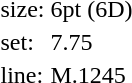<table style="margin-left:40px;">
<tr>
<td>size:</td>
<td>6pt (6D)</td>
</tr>
<tr>
<td>set:</td>
<td>7.75</td>
</tr>
<tr>
<td>line:</td>
<td>M.1245</td>
</tr>
</table>
